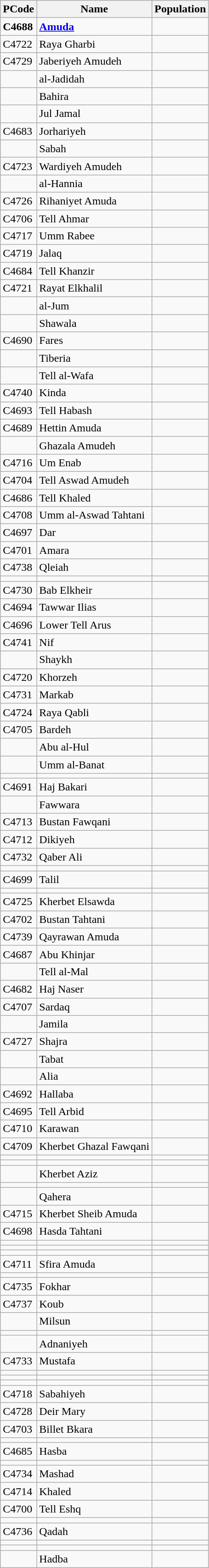<table class="wikitable sortable">
<tr>
<th>PCode</th>
<th>Name</th>
<th>Population</th>
</tr>
<tr>
<td><strong>C4688</strong></td>
<td><strong><a href='#'>Amuda</a></strong></td>
<td align=right><strong></strong></td>
</tr>
<tr>
<td>C4722</td>
<td>Raya Gharbi</td>
<td align=right></td>
</tr>
<tr>
<td>C4729</td>
<td>Jaberiyeh Amudeh</td>
<td align=right></td>
</tr>
<tr>
<td></td>
<td>al-Jadidah</td>
<td align=right></td>
</tr>
<tr>
<td></td>
<td>Bahira</td>
<td align=right></td>
</tr>
<tr>
<td></td>
<td>Jul Jamal</td>
<td align=right></td>
</tr>
<tr>
<td>C4683</td>
<td>Jorhariyeh</td>
<td align=right></td>
</tr>
<tr>
<td></td>
<td>Sabah</td>
<td align=right></td>
</tr>
<tr>
<td>C4723</td>
<td>Wardiyeh Amudeh</td>
<td align=right></td>
</tr>
<tr>
<td></td>
<td>al-Hannia</td>
<td align=right></td>
</tr>
<tr>
<td>C4726</td>
<td>Rihaniyet Amuda</td>
<td align=right></td>
</tr>
<tr>
<td>C4706</td>
<td>Tell Ahmar</td>
<td align=right></td>
</tr>
<tr>
<td>C4717</td>
<td>Umm Rabee</td>
<td align=right></td>
</tr>
<tr>
<td>C4719</td>
<td>Jalaq</td>
<td align=right></td>
</tr>
<tr>
<td>C4684</td>
<td>Tell Khanzir</td>
<td align=right></td>
</tr>
<tr>
<td>C4721</td>
<td>Rayat Elkhalil</td>
<td align=right></td>
</tr>
<tr>
<td></td>
<td>al-Jum</td>
<td align=right></td>
</tr>
<tr>
<td></td>
<td>Shawala</td>
<td align=right></td>
</tr>
<tr>
<td>C4690</td>
<td>Fares</td>
<td align=right></td>
</tr>
<tr>
<td></td>
<td>Tiberia</td>
<td align=right></td>
</tr>
<tr>
<td></td>
<td>Tell al-Wafa</td>
<td align=right></td>
</tr>
<tr>
<td>C4740</td>
<td>Kinda</td>
<td align=right></td>
</tr>
<tr>
<td>C4693</td>
<td>Tell Habash</td>
<td align=right></td>
</tr>
<tr>
<td>C4689</td>
<td>Hettin Amuda</td>
<td align=right></td>
</tr>
<tr>
<td></td>
<td>Ghazala Amudeh</td>
<td align=right></td>
</tr>
<tr>
<td>C4716</td>
<td>Um Enab</td>
<td align=right></td>
</tr>
<tr>
<td>C4704</td>
<td>Tell Aswad Amudeh</td>
<td align=right></td>
</tr>
<tr>
<td>C4686</td>
<td>Tell Khaled</td>
<td align=right></td>
</tr>
<tr>
<td>C4708</td>
<td>Umm al-Aswad Tahtani</td>
<td align=right></td>
</tr>
<tr>
<td>C4697</td>
<td>Dar</td>
<td align=right></td>
</tr>
<tr>
<td>C4701</td>
<td>Amara</td>
<td align=right></td>
</tr>
<tr>
<td>C4738</td>
<td>Qleiah</td>
<td align=right></td>
</tr>
<tr>
<td></td>
<td></td>
<td align=right></td>
</tr>
<tr>
<td>C4730</td>
<td>Bab Elkheir</td>
<td align=right></td>
</tr>
<tr>
<td>C4694</td>
<td>Tawwar Ilias</td>
<td align=right></td>
</tr>
<tr>
<td>C4696</td>
<td>Lower Tell Arus</td>
<td align=right></td>
</tr>
<tr>
<td>C4741</td>
<td>Nif</td>
<td align=right></td>
</tr>
<tr>
<td></td>
<td>Shaykh</td>
<td align=right></td>
</tr>
<tr>
<td>C4720</td>
<td>Khorzeh</td>
<td align=right></td>
</tr>
<tr>
<td>C4731</td>
<td>Markab</td>
<td align=right></td>
</tr>
<tr>
<td>C4724</td>
<td>Raya Qabli</td>
<td align=right></td>
</tr>
<tr>
<td>C4705</td>
<td>Bardeh</td>
<td align=right></td>
</tr>
<tr>
<td></td>
<td>Abu al-Hul</td>
<td align=right></td>
</tr>
<tr>
<td></td>
<td>Umm al-Banat</td>
<td align=right></td>
</tr>
<tr>
<td></td>
<td></td>
<td align=right></td>
</tr>
<tr>
<td>C4691</td>
<td>Haj Bakari</td>
<td align=right></td>
</tr>
<tr>
<td></td>
<td>Fawwara</td>
<td align=right></td>
</tr>
<tr>
<td>C4713</td>
<td>Bustan Fawqani</td>
<td align=right></td>
</tr>
<tr>
<td>C4712</td>
<td>Dikiyeh</td>
<td align=right></td>
</tr>
<tr>
<td>C4732</td>
<td>Qaber Ali</td>
<td align=right></td>
</tr>
<tr>
<td></td>
<td></td>
<td align=right></td>
</tr>
<tr>
<td>C4699</td>
<td>Talil</td>
<td align=right></td>
</tr>
<tr>
<td></td>
<td></td>
<td align=right></td>
</tr>
<tr>
<td>C4725</td>
<td>Kherbet Elsawda</td>
<td align=right></td>
</tr>
<tr>
<td>C4702</td>
<td>Bustan Tahtani</td>
<td align=right></td>
</tr>
<tr>
<td>C4739</td>
<td>Qayrawan Amuda</td>
<td align=right></td>
</tr>
<tr>
<td>C4687</td>
<td>Abu Khinjar</td>
<td align=right></td>
</tr>
<tr>
<td></td>
<td>Tell al-Mal</td>
<td align=right></td>
</tr>
<tr>
<td>C4682</td>
<td>Haj Naser</td>
<td align=right></td>
</tr>
<tr>
<td>C4707</td>
<td>Sardaq</td>
<td align=right></td>
</tr>
<tr>
<td></td>
<td>Jamila</td>
<td align=right></td>
</tr>
<tr>
<td>C4727</td>
<td>Shajra</td>
<td align=right></td>
</tr>
<tr>
<td></td>
<td>Tabat</td>
<td align=right></td>
</tr>
<tr>
<td></td>
<td>Alia</td>
<td align=right></td>
</tr>
<tr>
<td>C4692</td>
<td>Hallaba</td>
<td align=right></td>
</tr>
<tr>
<td>C4695</td>
<td>Tell Arbid</td>
<td align=right></td>
</tr>
<tr>
<td>C4710</td>
<td>Karawan</td>
<td align=right></td>
</tr>
<tr>
<td>C4709</td>
<td>Kherbet Ghazal Fawqani</td>
<td align=right></td>
</tr>
<tr>
<td></td>
<td></td>
<td align=right></td>
</tr>
<tr>
<td></td>
<td></td>
<td align=right></td>
</tr>
<tr>
<td></td>
<td>Kherbet Aziz</td>
<td align=right></td>
</tr>
<tr>
<td></td>
<td></td>
<td align=right></td>
</tr>
<tr>
<td></td>
<td>Qahera</td>
<td align=right></td>
</tr>
<tr>
<td>C4715</td>
<td>Kherbet Sheib Amuda</td>
<td align=right></td>
</tr>
<tr>
<td>C4698</td>
<td>Hasda Tahtani</td>
<td align=right></td>
</tr>
<tr>
<td></td>
<td></td>
<td align=right></td>
</tr>
<tr>
<td></td>
<td></td>
<td align=right></td>
</tr>
<tr>
<td></td>
<td></td>
<td align=right></td>
</tr>
<tr>
<td>C4711</td>
<td>Sfira Amuda</td>
<td align=right></td>
</tr>
<tr>
<td></td>
<td></td>
<td align=right></td>
</tr>
<tr>
<td>C4735</td>
<td>Fokhar</td>
<td align=right></td>
</tr>
<tr>
<td>C4737</td>
<td>Koub</td>
<td align=right></td>
</tr>
<tr>
<td></td>
<td>Milsun</td>
<td align=right></td>
</tr>
<tr>
<td></td>
<td></td>
<td align=right></td>
</tr>
<tr>
<td></td>
<td>Adnaniyeh</td>
<td align=right></td>
</tr>
<tr>
<td>C4733</td>
<td>Mustafa</td>
<td align=right></td>
</tr>
<tr>
<td></td>
<td></td>
<td align=right></td>
</tr>
<tr>
<td></td>
<td></td>
<td align=right></td>
</tr>
<tr>
<td></td>
<td></td>
<td align=right></td>
</tr>
<tr>
<td>C4718</td>
<td>Sabahiyeh</td>
<td align=right></td>
</tr>
<tr>
<td>C4728</td>
<td>Deir Mary</td>
<td align=right></td>
</tr>
<tr>
<td>C4703</td>
<td>Billet Bkara</td>
<td align=right></td>
</tr>
<tr>
<td></td>
<td></td>
<td align=right></td>
</tr>
<tr>
<td>C4685</td>
<td>Hasba</td>
<td align=right></td>
</tr>
<tr>
<td></td>
<td></td>
<td align=right></td>
</tr>
<tr>
<td>C4734</td>
<td>Mashad</td>
<td align=right></td>
</tr>
<tr>
<td>C4714</td>
<td>Khaled</td>
<td align=right></td>
</tr>
<tr>
<td>C4700</td>
<td>Tell Eshq</td>
<td align=right></td>
</tr>
<tr>
<td></td>
<td></td>
<td align=right></td>
</tr>
<tr>
<td>C4736</td>
<td>Qadah</td>
<td align=right></td>
</tr>
<tr>
<td></td>
<td></td>
<td align=right></td>
</tr>
<tr>
<td></td>
<td></td>
<td align=right></td>
</tr>
<tr>
<td></td>
<td>Hadba</td>
<td align=right></td>
</tr>
</table>
